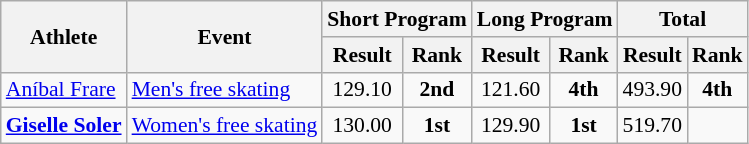<table class="wikitable" border="1" style="font-size:90%">
<tr>
<th rowspan=2>Athlete</th>
<th rowspan=2>Event</th>
<th colspan=2>Short Program</th>
<th colspan=2>Long Program</th>
<th colspan=2>Total</th>
</tr>
<tr>
<th>Result</th>
<th>Rank</th>
<th>Result</th>
<th>Rank</th>
<th>Result</th>
<th>Rank</th>
</tr>
<tr>
<td><a href='#'>Aníbal Frare</a></td>
<td><a href='#'>Men's free skating</a></td>
<td align=center>129.10</td>
<td align=center><strong>2nd</strong></td>
<td align=center>121.60</td>
<td align=center><strong>4th</strong></td>
<td align=center>493.90</td>
<td align=center><strong>4th</strong></td>
</tr>
<tr>
<td><strong><a href='#'>Giselle Soler</a></strong></td>
<td><a href='#'>Women's free skating</a></td>
<td align=center>130.00</td>
<td align=center><strong>1st</strong></td>
<td align=center>129.90</td>
<td align=center><strong>1st</strong></td>
<td align=center>519.70</td>
<td align=center></td>
</tr>
</table>
